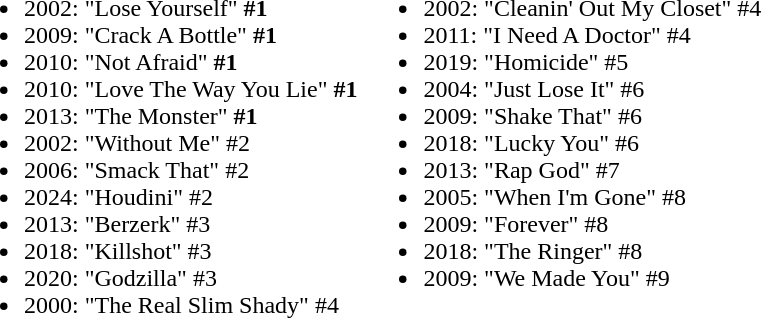<table border="0">
<tr>
<td><div><br><table>
<tr>
<td valign=top><br><ul><li>2002: "Lose Yourself" <strong>#1</strong></li><li>2009: "Crack A Bottle" <strong>#1</strong></li><li>2010: "Not Afraid" <strong>#1</strong></li><li>2010: "Love The Way You Lie" <strong>#1</strong></li><li>2013: "The Monster" <strong>#1</strong></li><li>2002: "Without Me" #2</li><li>2006: "Smack That" #2</li><li>2024: "Houdini" #2</li><li>2013: "Berzerk" #3</li><li>2018: "Killshot" #3</li><li>2020: "Godzilla" #3</li><li>2000: "The Real Slim Shady" #4</li></ul></td>
<td valign=top><br><ul><li>2002: "Cleanin' Out My Closet" #4</li><li>2011: "I Need A Doctor" #4</li><li>2019: "Homicide" #5</li><li>2004: "Just Lose It" #6</li><li>2009: "Shake That" #6</li><li>2018: "Lucky You" #6</li><li>2013: "Rap God" #7</li><li>2005: "When I'm Gone" #8</li><li>2009: "Forever" #8</li><li>2018: "The Ringer" #8</li><li>2009: "We Made You" #9</li></ul></td>
</tr>
</table>
</div></td>
</tr>
</table>
